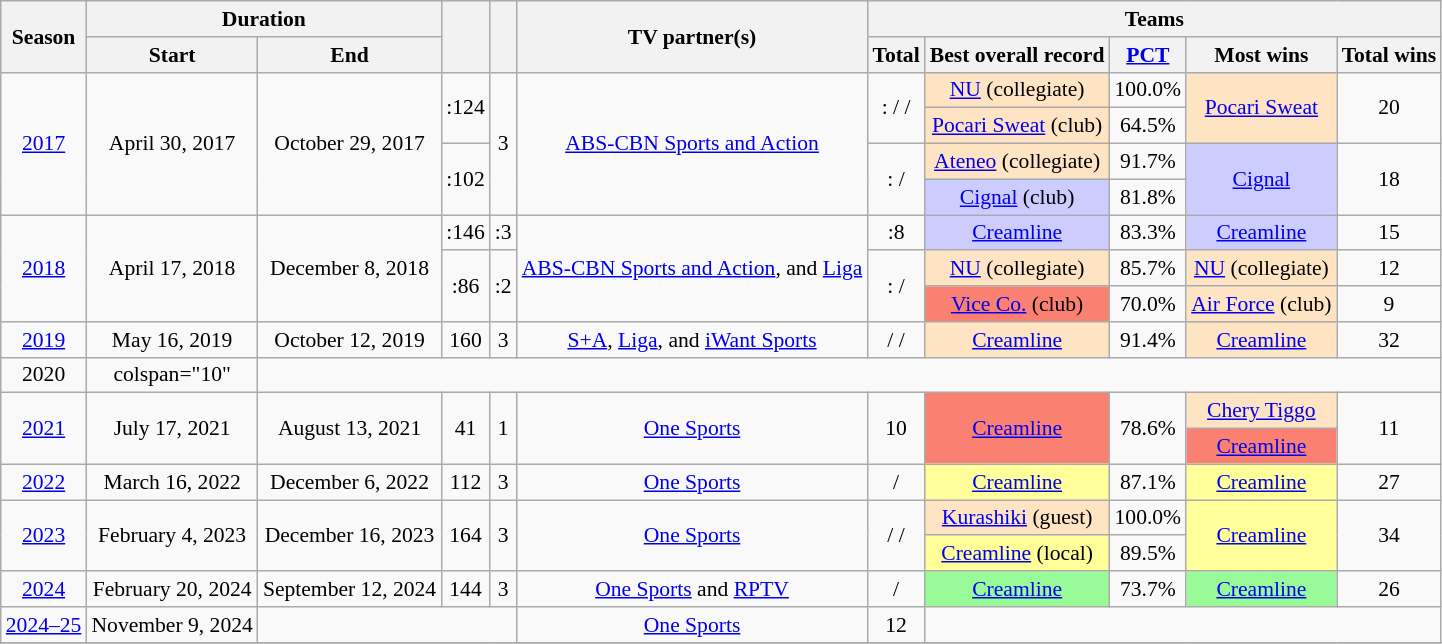<table class="sortable wikitable" style="font-size:90%; text-align:center;">
<tr>
<th rowspan="2">Season</th>
<th colspan="2">Duration</th>
<th rowspan="2"></th>
<th rowspan="2"></th>
<th rowspan="2">TV partner(s)</th>
<th colspan="5">Teams</th>
</tr>
<tr>
<th>Start</th>
<th>End</th>
<th>Total</th>
<th>Best overall record</th>
<th><a href='#'>PCT</a></th>
<th>Most wins</th>
<th>Total wins</th>
</tr>
<tr>
<td rowspan="4"><a href='#'>2017</a></td>
<td rowspan="4">April 30, 2017</td>
<td rowspan="4">October 29, 2017</td>
<td rowspan="2">:124</td>
<td rowspan="4">3</td>
<td rowspan="4"><a href='#'>ABS-CBN Sports and Action</a></td>
<td rowspan="2">: /  / </td>
<td bgcolor="#ffe4c4"><a href='#'>NU</a> (collegiate)</td>
<td>100.0%</td>
<td rowspan="2" bgcolor="#ffe4c4"><a href='#'>Pocari Sweat</a></td>
<td rowspan="2">20</td>
</tr>
<tr>
<td bgcolor="#ffe4c4"><a href='#'>Pocari Sweat</a> (club)</td>
<td>64.5%</td>
</tr>
<tr>
<td rowspan="2">:102</td>
<td rowspan="2">: / </td>
<td bgcolor="#ffe4c4"><a href='#'>Ateneo</a> (collegiate)</td>
<td>91.7%</td>
<td rowspan="2" bgcolor="#ccccff"><a href='#'>Cignal</a></td>
<td rowspan="2">18</td>
</tr>
<tr>
<td bgcolor="#ccccff"><a href='#'>Cignal</a> (club)</td>
<td>81.8%</td>
</tr>
<tr>
<td rowspan="3"><a href='#'>2018</a></td>
<td rowspan="3">April 17, 2018</td>
<td rowspan="3">December 8, 2018</td>
<td>:146</td>
<td>:3</td>
<td rowspan="3"><a href='#'>ABS-CBN Sports and Action</a>, and <a href='#'>Liga</a></td>
<td>:8</td>
<td bgcolor="#ccccff"><a href='#'>Creamline</a></td>
<td>83.3%</td>
<td bgcolor="#ccccff"><a href='#'>Creamline</a></td>
<td>15</td>
</tr>
<tr>
<td rowspan="2">:86</td>
<td rowspan="2">:2</td>
<td rowspan="2">: / </td>
<td bgcolor="#ffe4c4"><a href='#'>NU</a> (collegiate)</td>
<td>85.7%</td>
<td bgcolor="#ffe4c4"><a href='#'>NU</a> (collegiate)</td>
<td>12</td>
</tr>
<tr>
<td bgcolor="salmon"><a href='#'>Vice Co.</a> (club)</td>
<td>70.0%</td>
<td bgcolor="#ffe4c4"><a href='#'>Air Force</a> (club)</td>
<td>9</td>
</tr>
<tr>
<td><a href='#'>2019</a></td>
<td>May 16, 2019</td>
<td>October 12, 2019</td>
<td>160</td>
<td>3</td>
<td><a href='#'>S+A</a>, <a href='#'>Liga</a>, and <a href='#'>iWant Sports</a></td>
<td> /  / </td>
<td bgcolor="#ffe4c4"><a href='#'>Creamline</a></td>
<td>91.4%</td>
<td bgcolor="#ffe4c4"><a href='#'>Creamline</a></td>
<td>32</td>
</tr>
<tr>
<td>2020</td>
<td>colspan="10"</td>
</tr>
<tr>
<td rowspan="2"><a href='#'>2021</a></td>
<td rowspan="2">July 17, 2021</td>
<td rowspan="2">August 13, 2021</td>
<td rowspan="2">41</td>
<td rowspan="2">1</td>
<td rowspan="2"><a href='#'>One Sports</a></td>
<td rowspan="2">10</td>
<td rowspan="2" bgcolor="salmon"><a href='#'>Creamline</a></td>
<td rowspan="2">78.6%</td>
<td bgcolor="#ffe4c4"><a href='#'>Chery Tiggo</a></td>
<td rowspan="2">11</td>
</tr>
<tr>
<td bgcolor="salmon"><a href='#'>Creamline</a></td>
</tr>
<tr>
<td><a href='#'>2022</a></td>
<td>March 16, 2022</td>
<td>December 6, 2022</td>
<td>112</td>
<td>3</td>
<td><a href='#'>One Sports</a></td>
<td> / </td>
<td bgcolor="#ffff99"><a href='#'>Creamline</a></td>
<td>87.1%</td>
<td bgcolor="#ffff99"><a href='#'>Creamline</a></td>
<td>27</td>
</tr>
<tr>
<td rowspan="2"><a href='#'>2023</a></td>
<td rowspan="2">February 4, 2023</td>
<td rowspan="2">December 16, 2023</td>
<td rowspan="2">164</td>
<td rowspan="2">3</td>
<td rowspan="2"><a href='#'>One Sports</a></td>
<td rowspan="2"> /  / </td>
<td bgcolor="#ffe4c4"><a href='#'>Kurashiki</a> (guest)</td>
<td>100.0%</td>
<td rowspan="2" bgcolor="#ffff99"><a href='#'>Creamline</a></td>
<td rowspan="2">34</td>
</tr>
<tr>
<td bgcolor="#ffff99"><a href='#'>Creamline</a> (local)</td>
<td>89.5%</td>
</tr>
<tr>
<td><a href='#'>2024</a></td>
<td>February 20, 2024</td>
<td>September 12, 2024</td>
<td>144</td>
<td>3</td>
<td><a href='#'>One Sports</a> and <a href='#'>RPTV</a></td>
<td> / </td>
<td bgcolor="#98fb98"><a href='#'>Creamline</a></td>
<td>73.7%</td>
<td bgcolor="#98fb98"><a href='#'>Creamline</a></td>
<td>26</td>
</tr>
<tr>
<td><a href='#'>2024–25</a></td>
<td>November 9, 2024</td>
<td colspan="3"></td>
<td><a href='#'>One Sports</a></td>
<td>12</td>
<td colspan="4"></td>
</tr>
<tr>
</tr>
</table>
